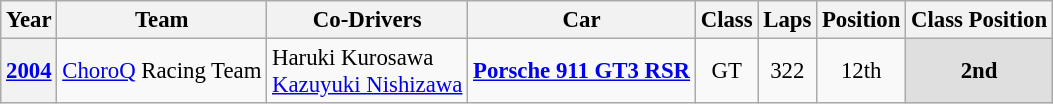<table class="wikitable" style="font-size:95%">
<tr>
<th>Year</th>
<th>Team</th>
<th>Co-Drivers</th>
<th>Car</th>
<th>Class</th>
<th>Laps</th>
<th>Position</th>
<th>Class Position</th>
</tr>
<tr align="center">
<th><a href='#'>2004</a></th>
<td align="left"> <a href='#'>ChoroQ</a> Racing Team</td>
<td align="left"> Haruki Kurosawa<br> <a href='#'>Kazuyuki Nishizawa</a></td>
<td align="left"><strong><a href='#'>Porsche 911 GT3 RSR</a></strong></td>
<td>GT</td>
<td>322</td>
<td>12th</td>
<td style="background:#DFDFDF;"><strong>2nd</strong></td>
</tr>
</table>
